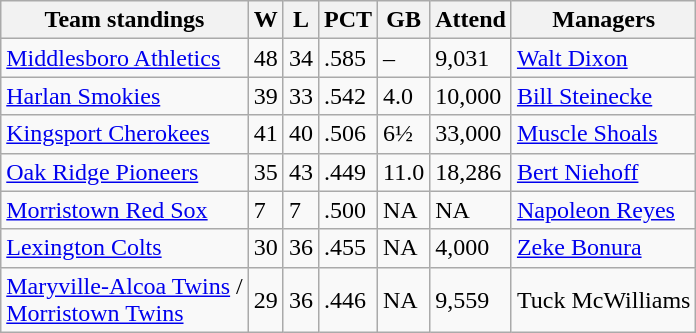<table class="wikitable">
<tr>
<th>Team standings</th>
<th>W</th>
<th>L</th>
<th>PCT</th>
<th>GB</th>
<th>Attend</th>
<th>Managers</th>
</tr>
<tr>
<td><a href='#'>Middlesboro Athletics</a></td>
<td>48</td>
<td>34</td>
<td>.585</td>
<td>–</td>
<td>9,031</td>
<td><a href='#'>Walt Dixon</a></td>
</tr>
<tr>
<td><a href='#'>Harlan Smokies</a></td>
<td>39</td>
<td>33</td>
<td>.542</td>
<td>4.0</td>
<td>10,000</td>
<td><a href='#'>Bill Steinecke</a></td>
</tr>
<tr>
<td><a href='#'>Kingsport Cherokees</a></td>
<td>41</td>
<td>40</td>
<td>.506</td>
<td>6½</td>
<td>33,000</td>
<td><a href='#'>Muscle Shoals</a></td>
</tr>
<tr>
<td><a href='#'>Oak Ridge Pioneers</a></td>
<td>35</td>
<td>43</td>
<td>.449</td>
<td>11.0</td>
<td>18,286</td>
<td><a href='#'>Bert Niehoff</a></td>
</tr>
<tr>
<td><a href='#'>Morristown Red Sox</a></td>
<td>7</td>
<td>7</td>
<td>.500</td>
<td>NA</td>
<td>NA</td>
<td><a href='#'>Napoleon Reyes</a></td>
</tr>
<tr>
<td><a href='#'>Lexington Colts</a></td>
<td>30</td>
<td>36</td>
<td>.455</td>
<td>NA</td>
<td>4,000</td>
<td><a href='#'>Zeke Bonura</a></td>
</tr>
<tr>
<td><a href='#'>Maryville-Alcoa Twins</a> /<br> <a href='#'>Morristown Twins</a></td>
<td>29</td>
<td>36</td>
<td>.446</td>
<td>NA</td>
<td>9,559</td>
<td>Tuck McWilliams</td>
</tr>
</table>
